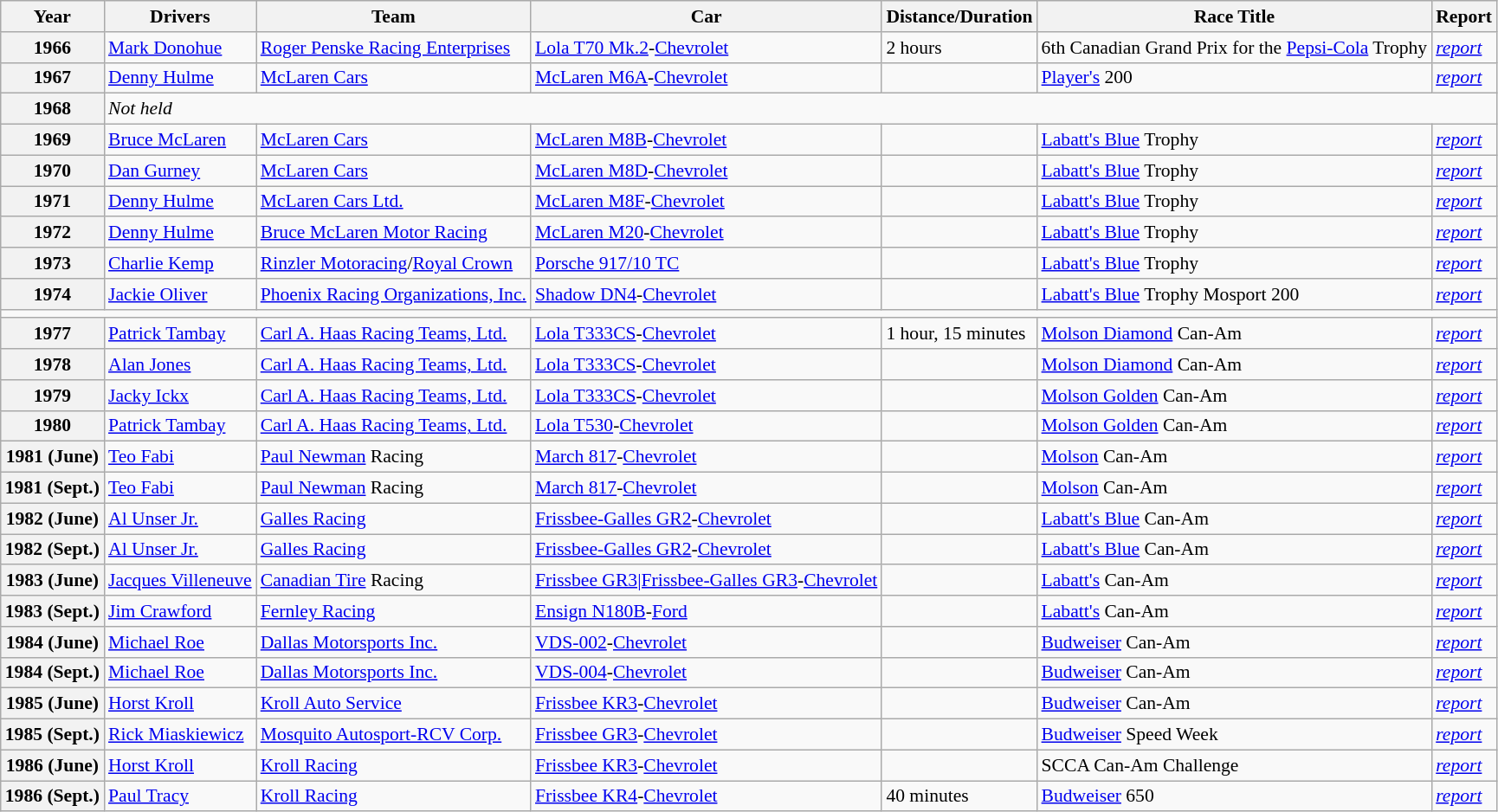<table class="sortable wikitable" style="font-size: 90%;">
<tr>
<th>Year</th>
<th>Drivers</th>
<th>Team</th>
<th>Car</th>
<th>Distance/Duration</th>
<th>Race Title</th>
<th>Report</th>
</tr>
<tr>
<th>1966</th>
<td> <a href='#'>Mark Donohue</a></td>
<td> <a href='#'>Roger Penske Racing Enterprises</a></td>
<td><a href='#'>Lola T70 Mk.2</a>-<a href='#'>Chevrolet</a></td>
<td>2 hours</td>
<td>6th Canadian Grand Prix for the <a href='#'>Pepsi-Cola</a> Trophy</td>
<td><em><a href='#'>report</a></em></td>
</tr>
<tr>
<th>1967</th>
<td> <a href='#'>Denny Hulme</a></td>
<td> <a href='#'>McLaren Cars</a></td>
<td><a href='#'>McLaren M6A</a>-<a href='#'>Chevrolet</a></td>
<td></td>
<td><a href='#'>Player's</a> 200</td>
<td><em><a href='#'>report</a></em></td>
</tr>
<tr>
<th>1968</th>
<td colspan="6"><em>Not held</em></td>
</tr>
<tr>
<th>1969</th>
<td> <a href='#'>Bruce McLaren</a></td>
<td> <a href='#'>McLaren Cars</a></td>
<td><a href='#'>McLaren M8B</a>-<a href='#'>Chevrolet</a></td>
<td></td>
<td><a href='#'>Labatt's Blue</a> Trophy</td>
<td><em><a href='#'>report</a></em></td>
</tr>
<tr>
<th>1970</th>
<td> <a href='#'>Dan Gurney</a></td>
<td> <a href='#'>McLaren Cars</a></td>
<td><a href='#'>McLaren M8D</a>-<a href='#'>Chevrolet</a></td>
<td></td>
<td><a href='#'>Labatt's Blue</a> Trophy</td>
<td><em><a href='#'>report</a></em></td>
</tr>
<tr>
<th>1971</th>
<td> <a href='#'>Denny Hulme</a></td>
<td> <a href='#'>McLaren Cars Ltd.</a></td>
<td><a href='#'>McLaren M8F</a>-<a href='#'>Chevrolet</a></td>
<td></td>
<td><a href='#'>Labatt's Blue</a> Trophy</td>
<td><em><a href='#'>report</a></em></td>
</tr>
<tr>
<th>1972</th>
<td> <a href='#'>Denny Hulme</a></td>
<td> <a href='#'>Bruce McLaren Motor Racing</a></td>
<td><a href='#'>McLaren M20</a>-<a href='#'>Chevrolet</a></td>
<td></td>
<td><a href='#'>Labatt's Blue</a> Trophy</td>
<td><em><a href='#'>report</a></em></td>
</tr>
<tr>
<th>1973</th>
<td> <a href='#'>Charlie Kemp</a></td>
<td> <a href='#'>Rinzler Motoracing</a>/<a href='#'>Royal Crown</a></td>
<td><a href='#'>Porsche 917/10 TC</a></td>
<td></td>
<td><a href='#'>Labatt's Blue</a> Trophy</td>
<td><em><a href='#'>report</a></em></td>
</tr>
<tr>
<th>1974</th>
<td> <a href='#'>Jackie Oliver</a></td>
<td> <a href='#'>Phoenix Racing Organizations, Inc.</a></td>
<td><a href='#'>Shadow DN4</a>-<a href='#'>Chevrolet</a></td>
<td></td>
<td><a href='#'>Labatt's Blue</a> Trophy Mosport 200</td>
<td><em><a href='#'>report</a></em></td>
</tr>
<tr>
<td colspan="7"></td>
</tr>
<tr>
<th>1977</th>
<td> <a href='#'>Patrick Tambay</a></td>
<td> <a href='#'>Carl A. Haas Racing Teams, Ltd.</a></td>
<td><a href='#'>Lola T333CS</a>-<a href='#'>Chevrolet</a></td>
<td>1 hour, 15 minutes</td>
<td><a href='#'>Molson Diamond</a> Can-Am</td>
<td><em><a href='#'>report</a></em></td>
</tr>
<tr>
<th>1978</th>
<td> <a href='#'>Alan Jones</a></td>
<td> <a href='#'>Carl A. Haas Racing Teams, Ltd.</a></td>
<td><a href='#'>Lola T333CS</a>-<a href='#'>Chevrolet</a></td>
<td></td>
<td><a href='#'>Molson Diamond</a> Can-Am</td>
<td><em><a href='#'>report</a></em></td>
</tr>
<tr>
<th>1979</th>
<td> <a href='#'>Jacky Ickx</a></td>
<td> <a href='#'>Carl A. Haas Racing Teams, Ltd.</a></td>
<td><a href='#'>Lola T333CS</a>-<a href='#'>Chevrolet</a></td>
<td></td>
<td><a href='#'>Molson Golden</a> Can-Am</td>
<td><em><a href='#'>report</a></em></td>
</tr>
<tr>
<th>1980</th>
<td> <a href='#'>Patrick Tambay</a></td>
<td> <a href='#'>Carl A. Haas Racing Teams, Ltd.</a></td>
<td><a href='#'>Lola T530</a>-<a href='#'>Chevrolet</a></td>
<td></td>
<td><a href='#'>Molson Golden</a> Can-Am</td>
<td><em><a href='#'>report</a></em></td>
</tr>
<tr>
<th>1981 (June)</th>
<td> <a href='#'>Teo Fabi</a></td>
<td> <a href='#'>Paul Newman</a> Racing</td>
<td><a href='#'>March 817</a>-<a href='#'>Chevrolet</a></td>
<td></td>
<td><a href='#'>Molson</a> Can-Am</td>
<td><em><a href='#'>report</a></em></td>
</tr>
<tr>
<th>1981 (Sept.)</th>
<td> <a href='#'>Teo Fabi</a></td>
<td> <a href='#'>Paul Newman</a> Racing</td>
<td><a href='#'>March 817</a>-<a href='#'>Chevrolet</a></td>
<td></td>
<td><a href='#'>Molson</a> Can-Am</td>
<td><em><a href='#'>report</a></em></td>
</tr>
<tr>
<th>1982 (June)</th>
<td> <a href='#'>Al Unser Jr.</a></td>
<td> <a href='#'>Galles Racing</a></td>
<td><a href='#'>Frissbee-Galles GR2</a>-<a href='#'>Chevrolet</a></td>
<td></td>
<td><a href='#'>Labatt's Blue</a> Can-Am</td>
<td><em><a href='#'>report</a></em></td>
</tr>
<tr>
<th>1982 (Sept.)</th>
<td> <a href='#'>Al Unser Jr.</a></td>
<td> <a href='#'>Galles Racing</a></td>
<td><a href='#'>Frissbee-Galles GR2</a>-<a href='#'>Chevrolet</a></td>
<td></td>
<td><a href='#'>Labatt's Blue</a> Can-Am</td>
<td><em><a href='#'>report</a></em></td>
</tr>
<tr>
<th>1983 (June)</th>
<td> <a href='#'>Jacques Villeneuve</a></td>
<td> <a href='#'>Canadian Tire</a> Racing</td>
<td><a href='#'>Frissbee GR3|Frissbee-Galles GR3</a>-<a href='#'>Chevrolet</a></td>
<td></td>
<td><a href='#'>Labatt's</a> Can-Am</td>
<td><em><a href='#'>report</a></em></td>
</tr>
<tr>
<th>1983 (Sept.)</th>
<td> <a href='#'>Jim Crawford</a></td>
<td> <a href='#'>Fernley Racing</a></td>
<td><a href='#'>Ensign N180B</a>-<a href='#'>Ford</a></td>
<td></td>
<td><a href='#'>Labatt's</a> Can-Am</td>
<td><em><a href='#'>report</a></em></td>
</tr>
<tr>
<th>1984 (June)</th>
<td> <a href='#'>Michael Roe</a></td>
<td> <a href='#'>Dallas Motorsports Inc.</a></td>
<td><a href='#'>VDS-002</a>-<a href='#'>Chevrolet</a></td>
<td></td>
<td><a href='#'>Budweiser</a> Can-Am</td>
<td><em><a href='#'>report</a></em></td>
</tr>
<tr>
<th>1984 (Sept.)</th>
<td> <a href='#'>Michael Roe</a></td>
<td> <a href='#'>Dallas Motorsports Inc.</a></td>
<td><a href='#'>VDS-004</a>-<a href='#'>Chevrolet</a></td>
<td></td>
<td><a href='#'>Budweiser</a> Can-Am</td>
<td><em><a href='#'>report</a></em></td>
</tr>
<tr>
<th>1985 (June)</th>
<td> <a href='#'>Horst Kroll</a></td>
<td> <a href='#'>Kroll Auto Service</a></td>
<td><a href='#'>Frissbee KR3</a>-<a href='#'>Chevrolet</a></td>
<td></td>
<td><a href='#'>Budweiser</a> Can-Am</td>
<td><em><a href='#'>report</a></em></td>
</tr>
<tr>
<th>1985 (Sept.)</th>
<td> <a href='#'>Rick Miaskiewicz</a></td>
<td> <a href='#'>Mosquito Autosport-RCV Corp.</a></td>
<td><a href='#'>Frissbee GR3</a>-<a href='#'>Chevrolet</a></td>
<td></td>
<td><a href='#'>Budweiser</a> Speed Week</td>
<td><em><a href='#'>report</a></em></td>
</tr>
<tr>
<th>1986 (June)</th>
<td> <a href='#'>Horst Kroll</a></td>
<td> <a href='#'>Kroll Racing</a></td>
<td><a href='#'>Frissbee KR3</a>-<a href='#'>Chevrolet</a></td>
<td></td>
<td>SCCA Can-Am Challenge</td>
<td><em><a href='#'>report</a></em></td>
</tr>
<tr>
<th>1986 (Sept.)</th>
<td> <a href='#'>Paul Tracy</a></td>
<td> <a href='#'>Kroll Racing</a></td>
<td><a href='#'>Frissbee KR4</a>-<a href='#'>Chevrolet</a></td>
<td>40 minutes</td>
<td><a href='#'>Budweiser</a> 650</td>
<td><em><a href='#'>report</a></em></td>
</tr>
</table>
